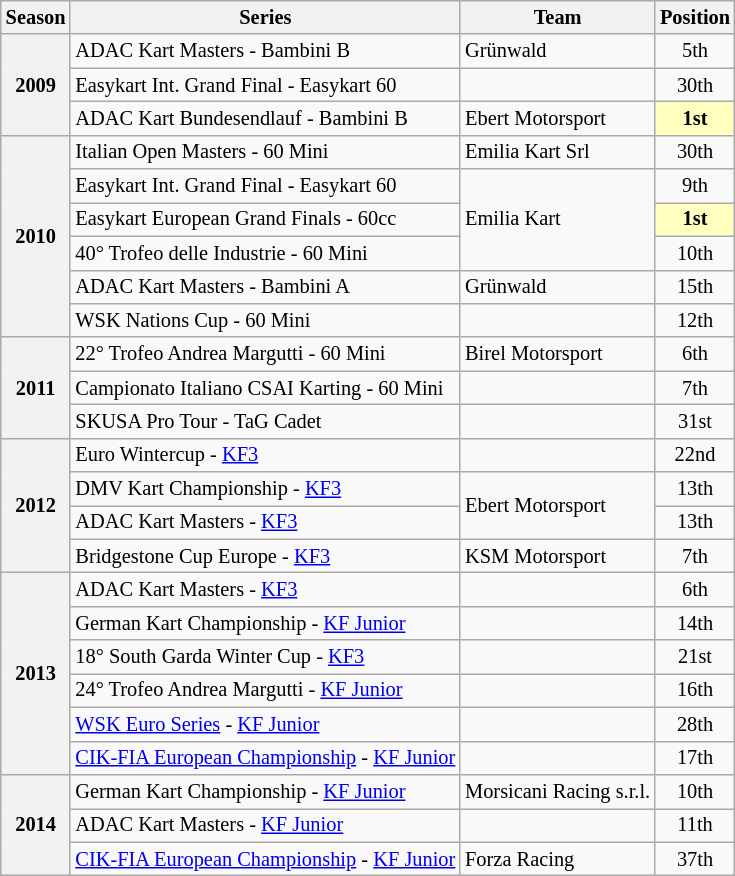<table class="wikitable" style="font-size: 85%; text-align:center">
<tr>
<th>Season</th>
<th>Series</th>
<th>Team</th>
<th>Position</th>
</tr>
<tr>
<th rowspan="3">2009</th>
<td align="left">ADAC Kart Masters - Bambini B</td>
<td align="left">Grünwald</td>
<td>5th</td>
</tr>
<tr>
<td align="left">Easykart Int. Grand Final - Easykart 60</td>
<td align="left"></td>
<td>30th</td>
</tr>
<tr>
<td align="left">ADAC Kart Bundesendlauf - Bambini B</td>
<td align="left">Ebert Motorsport</td>
<th style="background:#FFFFBF"><strong>1st</strong></th>
</tr>
<tr>
<th rowspan="6">2010</th>
<td align="left">Italian Open Masters - 60 Mini</td>
<td align="left">Emilia Kart Srl</td>
<td>30th</td>
</tr>
<tr>
<td align="left">Easykart Int. Grand Final - Easykart 60</td>
<td rowspan="3" align="left">Emilia Kart</td>
<td>9th</td>
</tr>
<tr>
<td align="left">Easykart European Grand Finals - 60cc</td>
<td style="background:#FFFFBF"><strong>1st</strong></td>
</tr>
<tr>
<td align="left">40° Trofeo delle Industrie - 60 Mini</td>
<td>10th</td>
</tr>
<tr>
<td align="left">ADAC Kart Masters - Bambini A</td>
<td align="left">Grünwald</td>
<td>15th</td>
</tr>
<tr>
<td align="left">WSK Nations Cup - 60 Mini</td>
<td align="left"></td>
<td>12th</td>
</tr>
<tr>
<th rowspan="3">2011</th>
<td align="left">22° Trofeo Andrea Margutti - 60 Mini</td>
<td align="left">Birel Motorsport</td>
<td>6th</td>
</tr>
<tr>
<td align="left">Campionato Italiano CSAI Karting - 60 Mini</td>
<td align="left"></td>
<td>7th</td>
</tr>
<tr>
<td align="left">SKUSA Pro Tour - TaG Cadet</td>
<td align="left"></td>
<td>31st</td>
</tr>
<tr>
<th rowspan="4">2012</th>
<td align="left">Euro Wintercup - <a href='#'>KF3</a></td>
<td align="left"></td>
<td>22nd</td>
</tr>
<tr>
<td align="left">DMV Kart Championship - <a href='#'>KF3</a></td>
<td rowspan="2" align="left">Ebert Motorsport</td>
<td>13th</td>
</tr>
<tr>
<td align="left">ADAC Kart Masters - <a href='#'>KF3</a></td>
<td>13th</td>
</tr>
<tr>
<td align="left">Bridgestone Cup Europe - <a href='#'>KF3</a></td>
<td align="left">KSM Motorsport</td>
<td>7th</td>
</tr>
<tr>
<th rowspan="6">2013</th>
<td align="left">ADAC Kart Masters - <a href='#'>KF3</a></td>
<td align="left"></td>
<td>6th</td>
</tr>
<tr>
<td align="left">German Kart Championship - <a href='#'>KF Junior</a></td>
<td align="left"></td>
<td>14th</td>
</tr>
<tr>
<td align="left">18° South Garda Winter Cup - <a href='#'>KF3</a></td>
<td align="left"></td>
<td>21st</td>
</tr>
<tr>
<td align="left">24° Trofeo Andrea Margutti - <a href='#'>KF Junior</a></td>
<td align="left"></td>
<td>16th</td>
</tr>
<tr>
<td align="left"><a href='#'>WSK Euro Series</a> - <a href='#'>KF Junior</a></td>
<td align="left"></td>
<td>28th</td>
</tr>
<tr>
<td align="left"><a href='#'>CIK-FIA European Championship</a> - <a href='#'>KF Junior</a></td>
<td align="left"></td>
<td>17th</td>
</tr>
<tr>
<th rowspan="3">2014</th>
<td align="left">German Kart Championship - <a href='#'>KF Junior</a></td>
<td align="left">Morsicani Racing s.r.l.</td>
<td>10th</td>
</tr>
<tr>
<td align="left">ADAC Kart Masters - <a href='#'>KF Junior</a></td>
<td align="left"></td>
<td>11th</td>
</tr>
<tr>
<td align="left"><a href='#'>CIK-FIA European Championship</a> - <a href='#'>KF Junior</a></td>
<td align="left">Forza Racing</td>
<td>37th</td>
</tr>
</table>
